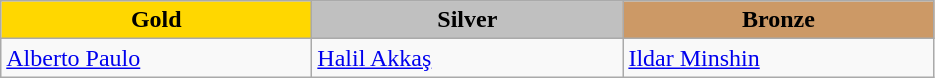<table class="wikitable" style="text-align:left">
<tr align="center">
<td width=200 bgcolor=gold><strong>Gold</strong></td>
<td width=200 bgcolor=silver><strong>Silver</strong></td>
<td width=200 bgcolor=CC9966><strong>Bronze</strong></td>
</tr>
<tr>
<td><a href='#'>Alberto Paulo</a><br><em></em></td>
<td><a href='#'>Halil Akkaş</a><br><em></em></td>
<td><a href='#'>Ildar Minshin</a><br><em></em></td>
</tr>
</table>
